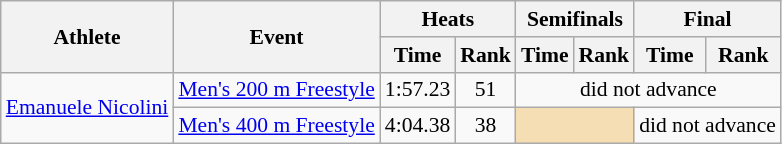<table class=wikitable style="font-size:90%">
<tr>
<th rowspan="2">Athlete</th>
<th rowspan="2">Event</th>
<th colspan="2">Heats</th>
<th colspan="2">Semifinals</th>
<th colspan="2">Final</th>
</tr>
<tr>
<th>Time</th>
<th>Rank</th>
<th>Time</th>
<th>Rank</th>
<th>Time</th>
<th>Rank</th>
</tr>
<tr>
<td rowspan="2"><a href='#'>Emanuele Nicolini</a></td>
<td><a href='#'>Men's 200 m Freestyle</a></td>
<td align=center>1:57.23</td>
<td align=center>51</td>
<td align=center colspan=4>did not advance</td>
</tr>
<tr>
<td><a href='#'>Men's 400 m Freestyle</a></td>
<td align=center>4:04.38</td>
<td align=center>38</td>
<td colspan= 2 bgcolor="wheat"></td>
<td align=center colspan=2>did not advance</td>
</tr>
</table>
